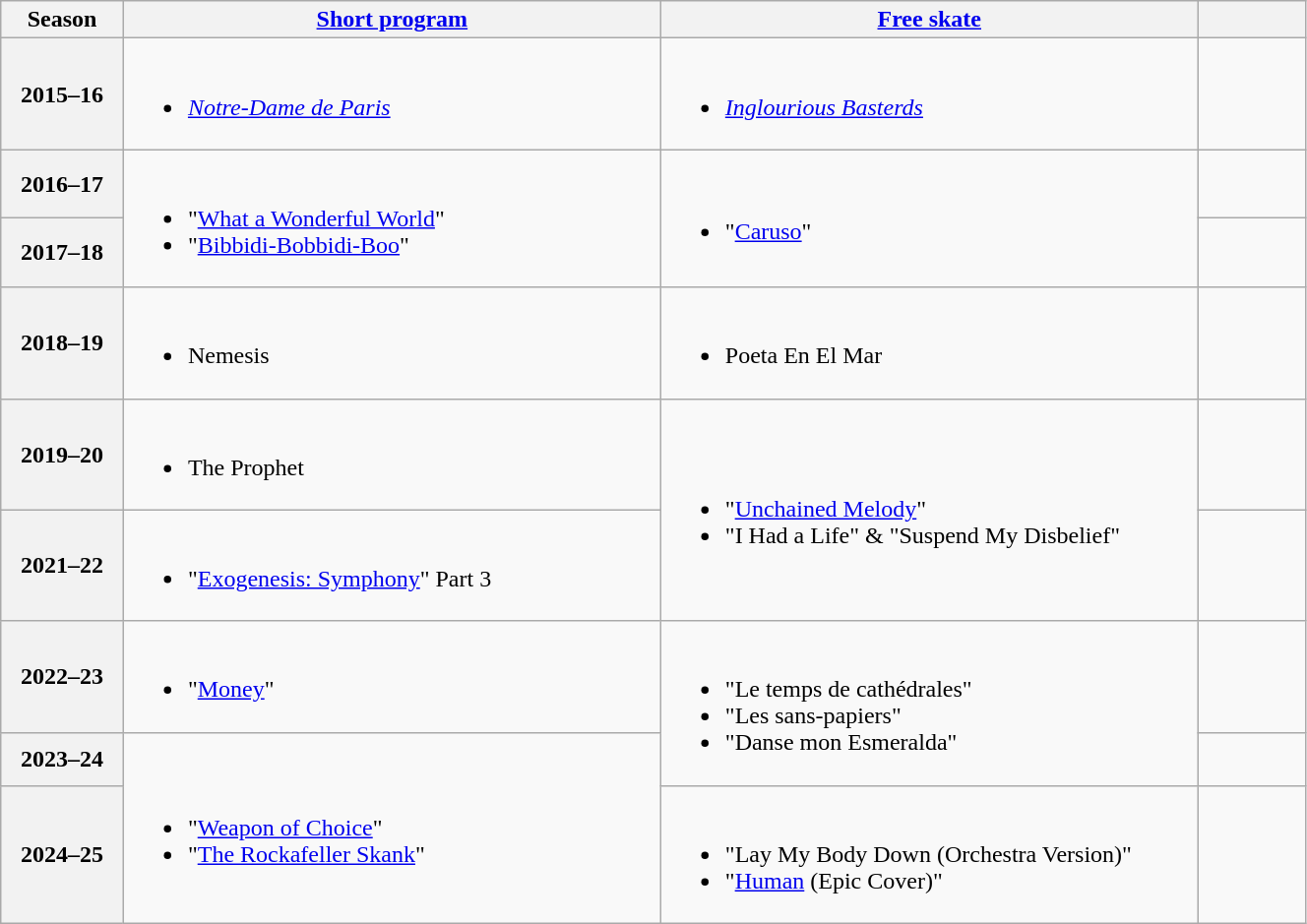<table class="wikitable unsortable" style="text-align:left; width:70%">
<tr>
<th scope="col" style="text-align:center; width:5%">Season</th>
<th scope="col" style="text-align:center; width:25%"><a href='#'>Short program</a></th>
<th scope="col" style="text-align:center; width:25%"><a href='#'>Free skate</a></th>
<th scope="col" style="text-align:center; width:5%"></th>
</tr>
<tr>
<th scope="row">2015–16</th>
<td><br><ul><li><em><a href='#'>Notre-Dame de Paris</a></em><br></li></ul></td>
<td><br><ul><li><em><a href='#'>Inglourious Basterds</a></em><br></li></ul></td>
<td></td>
</tr>
<tr>
<th scope="row">2016–17</th>
<td rowspan="2"><br><ul><li>"<a href='#'>What a Wonderful World</a>"</li><li>"<a href='#'>Bibbidi-Bobbidi-Boo</a>"<br></li></ul></td>
<td rowspan="2"><br><ul><li>"<a href='#'>Caruso</a>"<br></li></ul></td>
<td></td>
</tr>
<tr>
<th scope="row">2017–18</th>
<td></td>
</tr>
<tr>
<th scope="row">2018–19</th>
<td><br><ul><li>Nemesis<br></li></ul></td>
<td><br><ul><li>Poeta En El Mar<br></li></ul></td>
<td></td>
</tr>
<tr>
<th scope="row">2019–20</th>
<td><br><ul><li>The Prophet<br></li></ul></td>
<td rowspan="2"><br><ul><li>"<a href='#'>Unchained Melody</a>"<br></li><li>"I Had a Life" & "Suspend My Disbelief"<br></li></ul></td>
<td></td>
</tr>
<tr>
<th scope="row">2021–22</th>
<td><br><ul><li>"<a href='#'>Exogenesis: Symphony</a>" Part 3<br></li></ul></td>
<td></td>
</tr>
<tr>
<th scope="row">2022–23</th>
<td><br><ul><li>"<a href='#'>Money</a>"<br></li></ul></td>
<td rowspan="2"><br><ul><li>"Le temps de cathédrales"</li><li>"Les sans-papiers"</li><li>"Danse mon Esmeralda"<br></li></ul></td>
<td></td>
</tr>
<tr>
<th scope="row">2023–24</th>
<td rowspan=2><br><ul><li>"<a href='#'>Weapon of Choice</a>"</li><li>"<a href='#'>The Rockafeller Skank</a>"<br></li></ul></td>
<td></td>
</tr>
<tr>
<th scope="row">2024–25</th>
<td><br><ul><li>"Lay My Body Down (Orchestra Version)" <br> </li><li>"<a href='#'>Human</a> (Epic Cover)" <br> </li></ul></td>
</tr>
</table>
